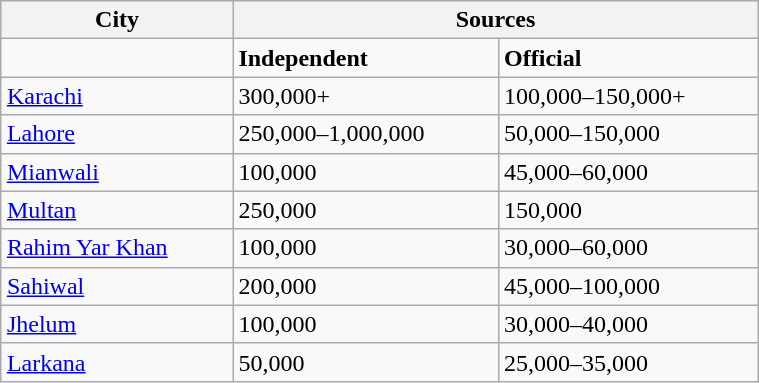<table align=right class="wikitable collapsible collapsed" style="width:40%">
<tr>
<th>City</th>
<th colspan="2">Sources</th>
</tr>
<tr>
<td></td>
<td><strong>Independent</strong></td>
<td><strong>Official</strong></td>
</tr>
<tr>
<td><a href='#'>Karachi</a></td>
<td>300,000+</td>
<td>100,000–150,000+</td>
</tr>
<tr>
<td><a href='#'>Lahore</a></td>
<td>250,000–1,000,000</td>
<td>50,000–150,000</td>
</tr>
<tr>
<td><a href='#'>Mianwali</a></td>
<td>100,000</td>
<td>45,000–60,000</td>
</tr>
<tr>
<td><a href='#'>Multan</a></td>
<td>250,000</td>
<td>150,000</td>
</tr>
<tr>
<td><a href='#'>Rahim Yar Khan</a></td>
<td>100,000</td>
<td>30,000–60,000</td>
</tr>
<tr>
<td><a href='#'>Sahiwal</a></td>
<td>200,000</td>
<td>45,000–100,000</td>
</tr>
<tr>
<td><a href='#'>Jhelum</a></td>
<td>100,000</td>
<td>30,000–40,000</td>
</tr>
<tr>
<td><a href='#'>Larkana</a></td>
<td>50,000</td>
<td>25,000–35,000</td>
</tr>
</table>
